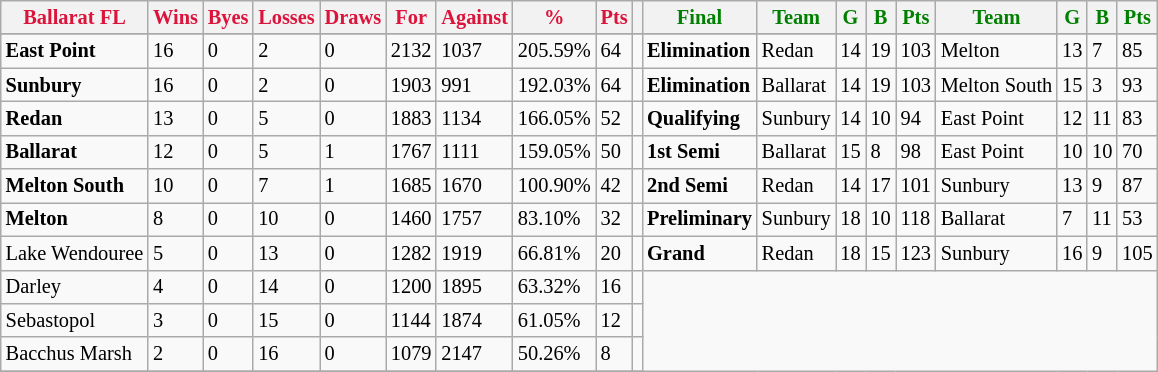<table style="font-size: 85%; text-align: left;" class="wikitable">
<tr>
<th style="color:crimson">Ballarat FL</th>
<th style="color:crimson">Wins</th>
<th style="color:crimson">Byes</th>
<th style="color:crimson">Losses</th>
<th style="color:crimson">Draws</th>
<th style="color:crimson">For</th>
<th style="color:crimson">Against</th>
<th style="color:crimson">%</th>
<th style="color:crimson">Pts</th>
<th></th>
<th style="color:green">Final</th>
<th style="color:green">Team</th>
<th style="color:green">G</th>
<th style="color:green">B</th>
<th style="color:green">Pts</th>
<th style="color:green">Team</th>
<th style="color:green">G</th>
<th style="color:green">B</th>
<th style="color:green">Pts</th>
</tr>
<tr>
</tr>
<tr>
</tr>
<tr>
<td><strong>	East Point	</strong></td>
<td>16</td>
<td>0</td>
<td>2</td>
<td>0</td>
<td>2132</td>
<td>1037</td>
<td>205.59%</td>
<td>64</td>
<td></td>
<td><strong>Elimination</strong></td>
<td>Redan</td>
<td>14</td>
<td>19</td>
<td>103</td>
<td>Melton</td>
<td>13</td>
<td>7</td>
<td>85</td>
</tr>
<tr>
<td><strong>	Sunbury	</strong></td>
<td>16</td>
<td>0</td>
<td>2</td>
<td>0</td>
<td>1903</td>
<td>991</td>
<td>192.03%</td>
<td>64</td>
<td></td>
<td><strong>Elimination</strong></td>
<td>Ballarat</td>
<td>14</td>
<td>19</td>
<td>103</td>
<td>Melton South</td>
<td>15</td>
<td>3</td>
<td>93</td>
</tr>
<tr>
<td><strong>	Redan	</strong></td>
<td>13</td>
<td>0</td>
<td>5</td>
<td>0</td>
<td>1883</td>
<td>1134</td>
<td>166.05%</td>
<td>52</td>
<td></td>
<td><strong>Qualifying</strong></td>
<td>Sunbury</td>
<td>14</td>
<td>10</td>
<td>94</td>
<td>East Point</td>
<td>12</td>
<td>11</td>
<td>83</td>
</tr>
<tr>
<td><strong>	Ballarat	</strong></td>
<td>12</td>
<td>0</td>
<td>5</td>
<td>1</td>
<td>1767</td>
<td>1111</td>
<td>159.05%</td>
<td>50</td>
<td></td>
<td><strong>1st Semi</strong></td>
<td>Ballarat</td>
<td>15</td>
<td>8</td>
<td>98</td>
<td>East Point</td>
<td>10</td>
<td>10</td>
<td>70</td>
</tr>
<tr>
<td><strong>	Melton South	</strong></td>
<td>10</td>
<td>0</td>
<td>7</td>
<td>1</td>
<td>1685</td>
<td>1670</td>
<td>100.90%</td>
<td>42</td>
<td></td>
<td><strong>2nd Semi</strong></td>
<td>Redan</td>
<td>14</td>
<td>17</td>
<td>101</td>
<td>Sunbury</td>
<td>13</td>
<td>9</td>
<td>87</td>
</tr>
<tr>
<td><strong>	Melton	</strong></td>
<td>8</td>
<td>0</td>
<td>10</td>
<td>0</td>
<td>1460</td>
<td>1757</td>
<td>83.10%</td>
<td>32</td>
<td></td>
<td><strong>Preliminary</strong></td>
<td>Sunbury</td>
<td>18</td>
<td>10</td>
<td>118</td>
<td>Ballarat</td>
<td>7</td>
<td>11</td>
<td>53</td>
</tr>
<tr>
<td>Lake Wendouree</td>
<td>5</td>
<td>0</td>
<td>13</td>
<td>0</td>
<td>1282</td>
<td>1919</td>
<td>66.81%</td>
<td>20</td>
<td></td>
<td><strong>Grand</strong></td>
<td>Redan</td>
<td>18</td>
<td>15</td>
<td>123</td>
<td>Sunbury</td>
<td>16</td>
<td>9</td>
<td>105</td>
</tr>
<tr>
<td>Darley</td>
<td>4</td>
<td>0</td>
<td>14</td>
<td>0</td>
<td>1200</td>
<td>1895</td>
<td>63.32%</td>
<td>16</td>
<td></td>
</tr>
<tr>
<td>Sebastopol</td>
<td>3</td>
<td>0</td>
<td>15</td>
<td>0</td>
<td>1144</td>
<td>1874</td>
<td>61.05%</td>
<td>12</td>
<td></td>
</tr>
<tr>
<td>Bacchus Marsh</td>
<td>2</td>
<td>0</td>
<td>16</td>
<td>0</td>
<td>1079</td>
<td>2147</td>
<td>50.26%</td>
<td>8</td>
<td></td>
</tr>
<tr>
</tr>
</table>
